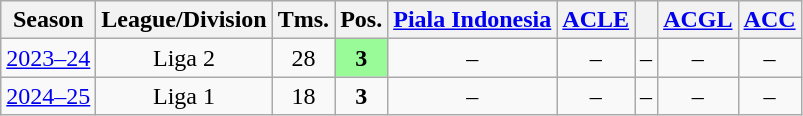<table class="wikitable" style="text-align:center">
<tr style="background:#efefef;">
<th>Season</th>
<th>League/Division</th>
<th>Tms.</th>
<th>Pos.</th>
<th><a href='#'>Piala Indonesia</a></th>
<th><a href='#'>ACLE</a></th>
<th></th>
<th><a href='#'>ACGL</a></th>
<th><a href='#'>ACC</a></th>
</tr>
<tr>
<td><a href='#'>2023–24</a></td>
<td>Liga 2</td>
<td>28</td>
<td bgcolor="palegreen"><strong>3</strong></td>
<td>–</td>
<td>–</td>
<td>–</td>
<td>–</td>
<td>–</td>
</tr>
<tr>
<td><a href='#'>2024–25</a></td>
<td>Liga 1</td>
<td>18</td>
<td><strong>3</strong></td>
<td>–</td>
<td>–</td>
<td>–</td>
<td>–</td>
<td>–</td>
</tr>
</table>
